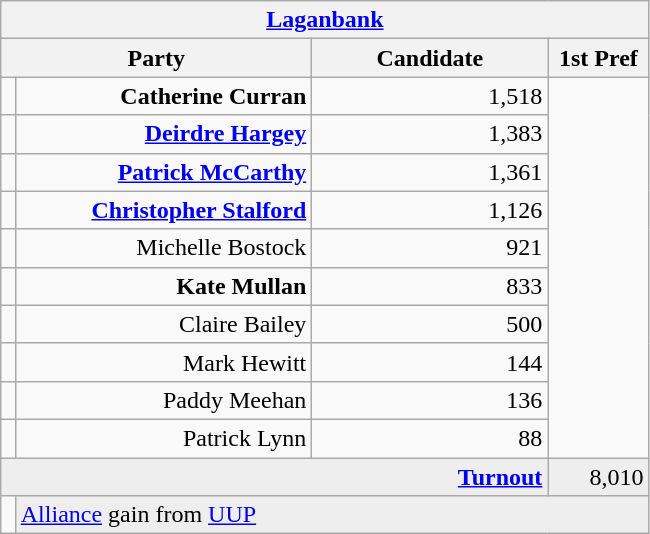<table class="wikitable">
<tr>
<th colspan="4" style="text-align:center;"><a href='#'>Laganbank</a></th>
</tr>
<tr>
<th colspan="2"  style="text-align:center; width:200px;">Party</th>
<th width=150>Candidate</th>
<th width=60>1st Pref</th>
</tr>
<tr>
<td></td>
<td style="text-align:right;"><strong>Catherine Curran</strong></td>
<td style="text-align:right;">1,518</td>
</tr>
<tr>
<td></td>
<td style="text-align:right;"><strong><a href='#'>Deirdre Hargey</a></strong></td>
<td style="text-align:right;">1,383</td>
</tr>
<tr>
<td></td>
<td style="text-align:right;"><strong><a href='#'>Patrick McCarthy</a></strong></td>
<td style="text-align:right;">1,361</td>
</tr>
<tr>
<td></td>
<td style="text-align:right;"><strong><a href='#'>Christopher Stalford</a></strong></td>
<td style="text-align:right;">1,126</td>
</tr>
<tr>
<td></td>
<td style="text-align:right;">Michelle Bostock</td>
<td style="text-align:right;">921</td>
</tr>
<tr>
<td></td>
<td style="text-align:right;"><strong>Kate Mullan</strong></td>
<td style="text-align:right;">833</td>
</tr>
<tr>
<td></td>
<td style="text-align:right;">Claire Bailey</td>
<td style="text-align:right;">500</td>
</tr>
<tr>
<td></td>
<td style="text-align:right;">Mark Hewitt</td>
<td style="text-align:right;">144</td>
</tr>
<tr>
<td></td>
<td style="text-align:right;">Paddy Meehan</td>
<td style="text-align:right;">136</td>
</tr>
<tr>
<td></td>
<td style="text-align:right;">Patrick Lynn</td>
<td style="text-align:right;">88</td>
</tr>
<tr style="background:#eee;">
<td colspan="3" style="text-align:right;"><strong><a href='#'>Turnout</a></strong></td>
<td style="text-align:right;">8,010</td>
</tr>
<tr>
<td bgcolor=></td>
<td colspan="3" style="background:#eee;"><a href='#'>Alliance</a> gain from <a href='#'>UUP</a></td>
</tr>
</table>
